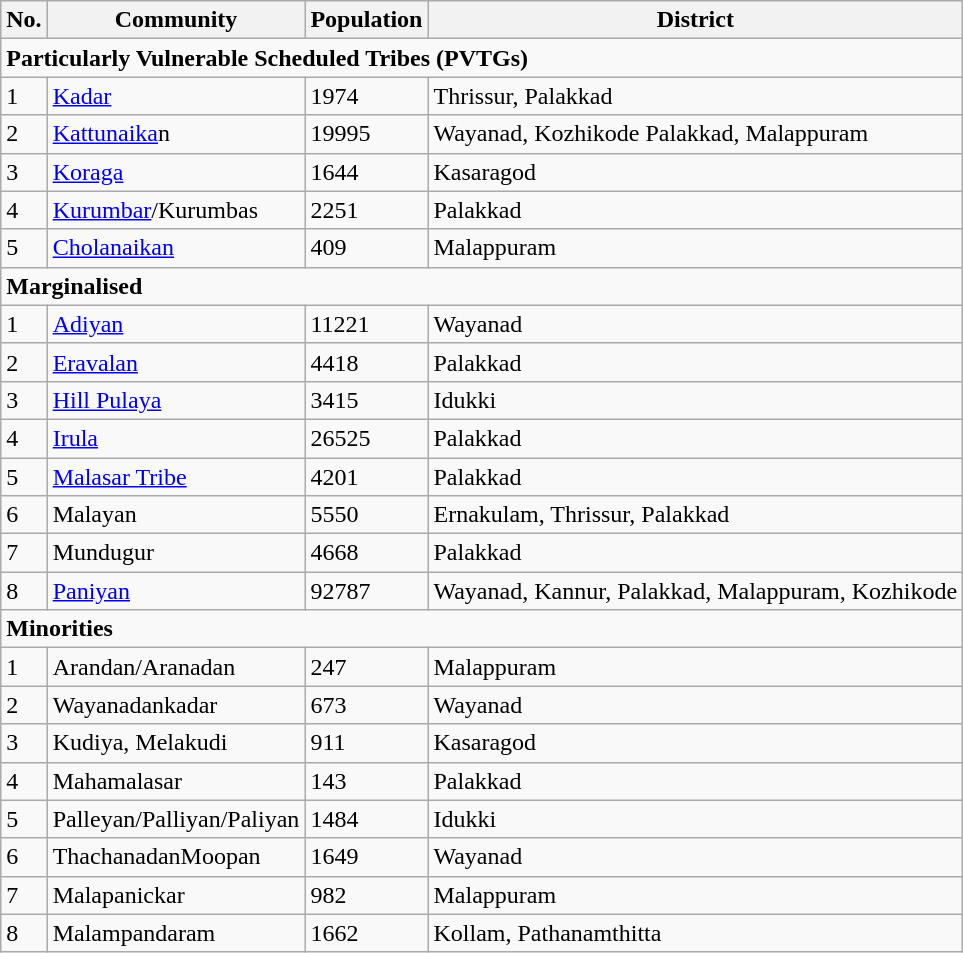<table class="wikitable sortable">
<tr>
<th>No.</th>
<th>Community</th>
<th>Population</th>
<th>District</th>
</tr>
<tr>
<td colspan="4"><strong>Particularly Vulnerable Scheduled Tribes (PVTGs)</strong></td>
</tr>
<tr>
<td>1</td>
<td><a href='#'>Kadar</a></td>
<td>1974</td>
<td>Thrissur, Palakkad</td>
</tr>
<tr>
<td>2</td>
<td><a href='#'>Kattunaika</a>n</td>
<td>19995</td>
<td>Wayanad, Kozhikode Palakkad, Malappuram</td>
</tr>
<tr>
<td>3</td>
<td><a href='#'>Koraga</a></td>
<td>1644</td>
<td>Kasaragod</td>
</tr>
<tr>
<td>4</td>
<td><a href='#'>Kurumbar</a>/Kurumbas</td>
<td>2251</td>
<td>Palakkad</td>
</tr>
<tr>
<td>5</td>
<td><a href='#'>Cholanaikan</a></td>
<td>409</td>
<td>Malappuram</td>
</tr>
<tr>
<td colspan="4"><strong>Marginalised</strong></td>
</tr>
<tr>
<td>1</td>
<td><a href='#'>Adiyan</a></td>
<td>11221</td>
<td>Wayanad</td>
</tr>
<tr>
<td>2</td>
<td><a href='#'>Eravalan</a></td>
<td>4418</td>
<td>Palakkad</td>
</tr>
<tr>
<td>3</td>
<td><a href='#'>Hill Pulaya</a></td>
<td>3415</td>
<td>Idukki</td>
</tr>
<tr>
<td>4</td>
<td><a href='#'>Irula</a></td>
<td>26525</td>
<td>Palakkad</td>
</tr>
<tr>
<td>5</td>
<td><a href='#'>Malasar Tribe</a></td>
<td>4201</td>
<td>Palakkad</td>
</tr>
<tr>
<td>6</td>
<td>Malayan</td>
<td>5550</td>
<td>Ernakulam, Thrissur, Palakkad</td>
</tr>
<tr>
<td>7</td>
<td>Mundugur</td>
<td>4668</td>
<td>Palakkad</td>
</tr>
<tr>
<td>8</td>
<td><a href='#'>Paniyan</a></td>
<td>92787</td>
<td>Wayanad, Kannur, Palakkad, Malappuram, Kozhikode</td>
</tr>
<tr>
<td colspan="4"><strong>Minorities</strong></td>
</tr>
<tr>
<td>1</td>
<td>Arandan/Aranadan</td>
<td>247</td>
<td>Malappuram</td>
</tr>
<tr>
<td>2</td>
<td>Wayanadankadar</td>
<td>673</td>
<td>Wayanad</td>
</tr>
<tr>
<td>3</td>
<td>Kudiya, Melakudi</td>
<td>911</td>
<td>Kasaragod</td>
</tr>
<tr>
<td>4</td>
<td>Mahamalasar</td>
<td>143</td>
<td>Palakkad</td>
</tr>
<tr>
<td>5</td>
<td>Palleyan/Palliyan/Paliyan</td>
<td>1484</td>
<td>Idukki</td>
</tr>
<tr>
<td>6</td>
<td>ThachanadanMoopan</td>
<td>1649</td>
<td>Wayanad</td>
</tr>
<tr>
<td>7</td>
<td>Malapanickar</td>
<td>982</td>
<td>Malappuram</td>
</tr>
<tr>
<td>8</td>
<td>Malampandaram</td>
<td>1662</td>
<td>Kollam, Pathanamthitta</td>
</tr>
</table>
